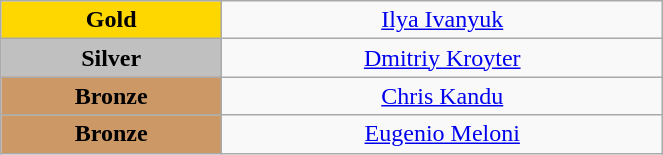<table class="wikitable" style="text-align:center; " width="35%">
<tr>
<td bgcolor="gold"><strong>Gold</strong></td>
<td><a href='#'>Ilya Ivanyuk</a><br>  <small><em></em></small></td>
</tr>
<tr>
<td bgcolor="silver"><strong>Silver</strong></td>
<td><a href='#'>Dmitriy Kroyter</a><br>  <small><em></em></small></td>
</tr>
<tr>
<td bgcolor="CC9966"><strong>Bronze</strong></td>
<td><a href='#'>Chris Kandu</a><br>  <small><em></em></small></td>
</tr>
<tr>
<td bgcolor="CC9966"><strong>Bronze</strong></td>
<td><a href='#'>Eugenio Meloni</a><br>  <small><em></em></small></td>
</tr>
</table>
